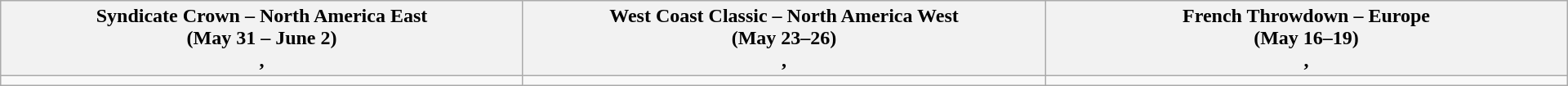<table class="wikitable" style=width:80em>
<tr>
<th style="width: 18em;">Syndicate Crown –  North America East<br>(May 31 – June 2)<br>, </th>
<th style="width: 18em;">West Coast Classic – North America West<br>(May 23–26)<br>, </th>
<th style="width: 18em;">French Throwdown – Europe<br>(May 16–19)<br>, </th>
</tr>
<tr>
<td></td>
<td></td>
<td></td>
</tr>
</table>
